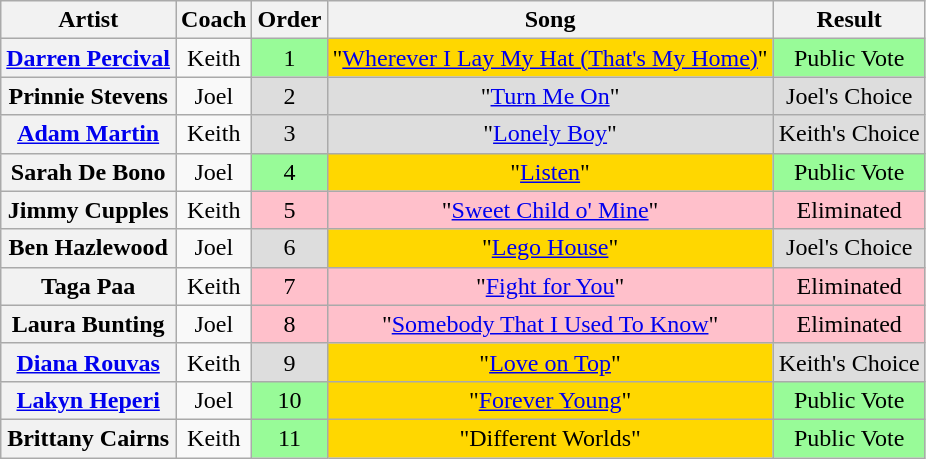<table class="wikitable plainrowheaders sortable" style="text-align: center; width: auto;">
<tr>
<th scope="col">Artist</th>
<th scope="col">Coach</th>
<th scope="col">Order</th>
<th scope="col">Song</th>
<th scope="col">Result</th>
</tr>
<tr>
<th scope="row"><a href='#'>Darren Percival</a></th>
<td>Keith</td>
<td bgcolor=palegreen>1</td>
<td style="background:gold;">"<a href='#'>Wherever I Lay My Hat (That's My Home)</a>"</td>
<td bgcolor=palegreen>Public Vote</td>
</tr>
<tr>
<th scope="row">Prinnie Stevens</th>
<td>Joel</td>
<td style="background:#ddd;">2</td>
<td style="background:#ddd;">"<a href='#'>Turn Me On</a>"</td>
<td style="background:#ddd;">Joel's Choice</td>
</tr>
<tr>
<th scope="row"><a href='#'>Adam Martin</a></th>
<td>Keith</td>
<td style="background:#ddd;">3</td>
<td style="background:#ddd;">"<a href='#'>Lonely Boy</a>"</td>
<td style="background:#ddd;">Keith's Choice</td>
</tr>
<tr>
<th scope="row">Sarah De Bono</th>
<td>Joel</td>
<td bgcolor=palegreen>4</td>
<td style="background:gold;">"<a href='#'>Listen</a>"</td>
<td bgcolor=palegreen>Public Vote</td>
</tr>
<tr>
<th scope="row">Jimmy Cupples</th>
<td>Keith</td>
<td bgcolor=pink>5</td>
<td bgcolor=pink>"<a href='#'>Sweet Child o' Mine</a>"</td>
<td bgcolor=pink>Eliminated</td>
</tr>
<tr>
<th scope="row">Ben Hazlewood</th>
<td>Joel</td>
<td style="background:#ddd;">6</td>
<td style="background:gold;">"<a href='#'>Lego House</a>"</td>
<td style="background:#ddd;">Joel's Choice</td>
</tr>
<tr>
<th scope="row">Taga Paa</th>
<td>Keith</td>
<td bgcolor=pink>7</td>
<td bgcolor=pink>"<a href='#'>Fight for You</a>"</td>
<td bgcolor=pink>Eliminated</td>
</tr>
<tr>
<th scope="row">Laura Bunting</th>
<td>Joel</td>
<td bgcolor=pink>8</td>
<td bgcolor=pink>"<a href='#'>Somebody That I Used To Know</a>"</td>
<td bgcolor=pink>Eliminated</td>
</tr>
<tr>
<th scope="row"><a href='#'>Diana Rouvas</a></th>
<td>Keith</td>
<td style="background:#ddd;">9</td>
<td style="background:gold;">"<a href='#'>Love on Top</a>"</td>
<td style="background:#ddd;">Keith's Choice</td>
</tr>
<tr>
<th scope="row"><a href='#'>Lakyn Heperi</a></th>
<td>Joel</td>
<td bgcolor=palegreen>10</td>
<td style="background:gold;">"<a href='#'>Forever Young</a>"</td>
<td bgcolor=palegreen>Public Vote</td>
</tr>
<tr>
<th scope="row">Brittany Cairns</th>
<td>Keith</td>
<td bgcolor=palegreen>11</td>
<td style="background:gold;">"Different Worlds"</td>
<td bgcolor=palegreen>Public Vote</td>
</tr>
</table>
